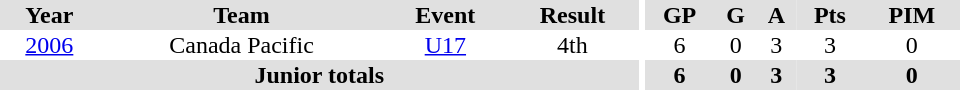<table border="0" cellpadding="1" cellspacing="0" ID="Table3" style="text-align:center; width:40em">
<tr ALIGN="center" bgcolor="#e0e0e0">
<th>Year</th>
<th>Team</th>
<th>Event</th>
<th>Result</th>
<th rowspan="99" bgcolor="#ffffff"></th>
<th>GP</th>
<th>G</th>
<th>A</th>
<th>Pts</th>
<th>PIM</th>
</tr>
<tr>
<td><a href='#'>2006</a></td>
<td>Canada Pacific</td>
<td><a href='#'>U17</a></td>
<td>4th</td>
<td>6</td>
<td>0</td>
<td>3</td>
<td>3</td>
<td>0</td>
</tr>
<tr bgcolor="#e0e0e0">
<th colspan="4">Junior totals</th>
<th>6</th>
<th>0</th>
<th>3</th>
<th>3</th>
<th>0</th>
</tr>
</table>
